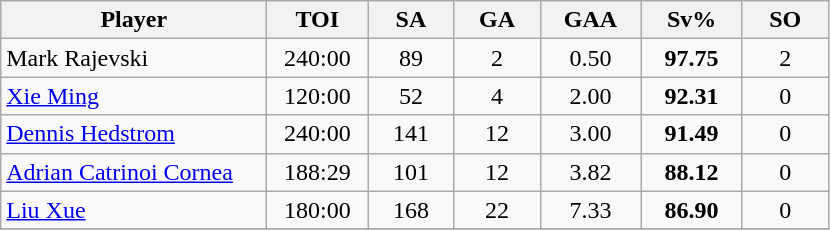<table class="wikitable sortable" style="text-align:center;">
<tr>
<th width="170px">Player</th>
<th width="60px">TOI</th>
<th width="50px">SA</th>
<th width="50px">GA</th>
<th width="60px">GAA</th>
<th width="60px">Sv%</th>
<th width="50px">SO</th>
</tr>
<tr>
<td style="text-align:left;"> Mark Rajevski</td>
<td>240:00</td>
<td>89</td>
<td>2</td>
<td>0.50</td>
<td><strong>97.75</strong></td>
<td>2</td>
</tr>
<tr>
<td style="text-align:left;"> <a href='#'>Xie Ming</a></td>
<td>120:00</td>
<td>52</td>
<td>4</td>
<td>2.00</td>
<td><strong>92.31</strong></td>
<td>0</td>
</tr>
<tr>
<td style="text-align:left;"> <a href='#'>Dennis Hedstrom</a></td>
<td>240:00</td>
<td>141</td>
<td>12</td>
<td>3.00</td>
<td><strong>91.49</strong></td>
<td>0</td>
</tr>
<tr>
<td style="text-align:left;"> <a href='#'>Adrian Catrinoi Cornea</a></td>
<td>188:29</td>
<td>101</td>
<td>12</td>
<td>3.82</td>
<td><strong>88.12</strong></td>
<td>0</td>
</tr>
<tr>
<td style="text-align:left;"> <a href='#'>Liu Xue</a></td>
<td>180:00</td>
<td>168</td>
<td>22</td>
<td>7.33</td>
<td><strong>86.90</strong></td>
<td>0</td>
</tr>
<tr>
</tr>
</table>
